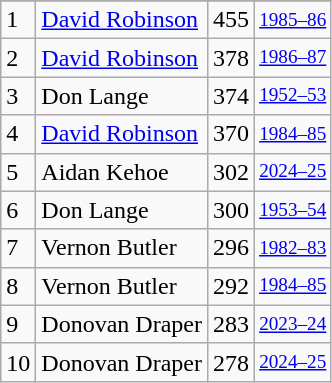<table class="wikitable">
<tr>
</tr>
<tr>
<td>1</td>
<td><a href='#'>David Robinson</a></td>
<td>455</td>
<td style="font-size:80%;"><a href='#'>1985–86</a></td>
</tr>
<tr>
<td>2</td>
<td><a href='#'>David Robinson</a></td>
<td>378</td>
<td style="font-size:80%;"><a href='#'>1986–87</a></td>
</tr>
<tr>
<td>3</td>
<td>Don Lange</td>
<td>374</td>
<td style="font-size:80%;"><a href='#'>1952–53</a></td>
</tr>
<tr>
<td>4</td>
<td><a href='#'>David Robinson</a></td>
<td>370</td>
<td style="font-size:80%;"><a href='#'>1984–85</a></td>
</tr>
<tr>
<td>5</td>
<td>Aidan Kehoe</td>
<td>302</td>
<td style="font-size:80%;"><a href='#'>2024–25</a></td>
</tr>
<tr>
<td>6</td>
<td>Don Lange</td>
<td>300</td>
<td style="font-size:80%;"><a href='#'>1953–54</a></td>
</tr>
<tr>
<td>7</td>
<td>Vernon Butler</td>
<td>296</td>
<td style="font-size:80%;"><a href='#'>1982–83</a></td>
</tr>
<tr>
<td>8</td>
<td>Vernon Butler</td>
<td>292</td>
<td style="font-size:80%;"><a href='#'>1984–85</a></td>
</tr>
<tr>
<td>9</td>
<td>Donovan Draper</td>
<td>283</td>
<td style="font-size:80%;"><a href='#'>2023–24</a></td>
</tr>
<tr>
<td>10</td>
<td>Donovan Draper</td>
<td>278</td>
<td style="font-size:80%;"><a href='#'>2024–25</a></td>
</tr>
</table>
